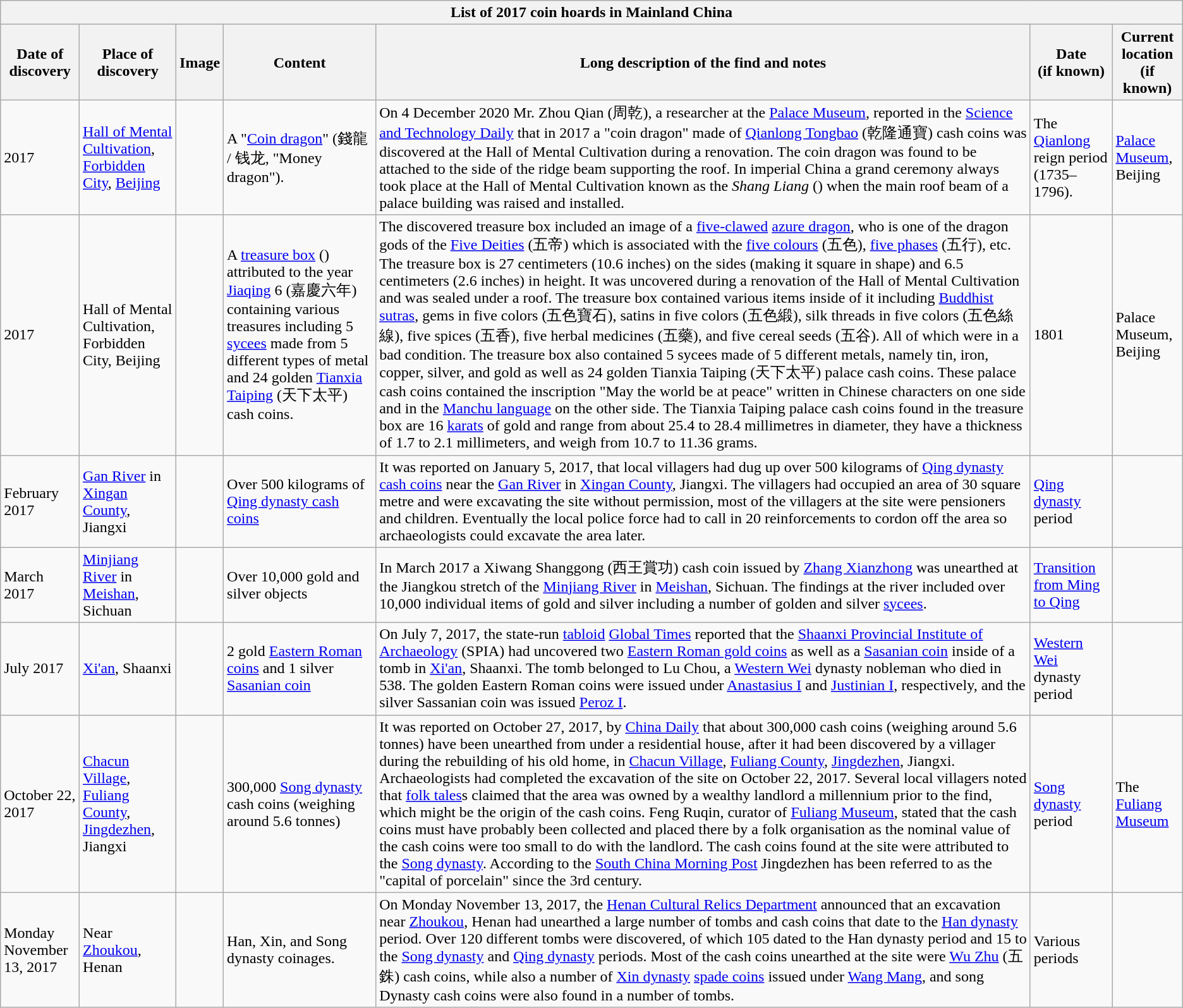<table class="wikitable" style="font-size: 100%">
<tr>
<th colspan=7>List of 2017 coin hoards in Mainland China</th>
</tr>
<tr>
<th>Date of discovery</th>
<th>Place of discovery</th>
<th>Image</th>
<th>Content</th>
<th>Long description of the find and notes</th>
<th>Date<br>(if known)</th>
<th>Current location<br>(if known)</th>
</tr>
<tr>
<td>2017</td>
<td><a href='#'>Hall of Mental Cultivation</a>, <a href='#'>Forbidden City</a>, <a href='#'>Beijing</a></td>
<td></td>
<td>A "<a href='#'>Coin dragon</a>" (錢龍 / 钱龙, "Money dragon").</td>
<td>On 4 December 2020 Mr. Zhou Qian (周乾), a researcher at the <a href='#'>Palace Museum</a>, reported in the <a href='#'>Science and Technology Daily</a> that in 2017 a "coin dragon" made of <a href='#'>Qianlong Tongbao</a> (乾隆通寶) cash coins was discovered at the Hall of Mental Cultivation during a renovation. The coin dragon was found to be attached to the side of the ridge beam supporting the roof. In imperial China a grand ceremony always took place at the Hall of Mental Cultivation known as the <em>Shang Liang</em> () when the main roof beam of a palace building was raised and installed.</td>
<td>The <a href='#'>Qianlong</a> reign period (1735–1796).</td>
<td><a href='#'>Palace Museum</a>, Beijing</td>
</tr>
<tr>
<td>2017</td>
<td>Hall of Mental Cultivation, Forbidden City, Beijing</td>
<td></td>
<td>A <a href='#'>treasure box</a> () attributed to the year <a href='#'>Jiaqing</a> 6 (嘉慶六年) containing various treasures including 5 <a href='#'>sycees</a> made from 5 different types of metal and 24 golden <a href='#'>Tianxia Taiping</a> (天下太平) cash coins.</td>
<td>The discovered treasure box included an image of a <a href='#'>five-clawed</a> <a href='#'>azure dragon</a>, who is one of the dragon gods of the <a href='#'>Five Deities</a> (五帝) which is associated with the <a href='#'>five colours</a> (五色), <a href='#'>five phases</a> (五行), etc. The treasure box is 27 centimeters (10.6 inches) on the sides (making it square in shape) and 6.5 centimeters (2.6 inches) in height. It was uncovered during a renovation of the Hall of Mental Cultivation and was sealed under a roof. The treasure box contained various items inside of it including <a href='#'>Buddhist sutras</a>, gems in five colors (五色寶石), satins in five colors (五色緞), silk threads in five colors (五色絲線), five spices (五香), five herbal medicines (五藥), and five cereal seeds (五谷). All of which were in a bad condition. The treasure box also contained 5 sycees made of 5 different metals, namely tin, iron, copper, silver, and gold as well as 24 golden Tianxia Taiping (天下太平) palace cash coins. These palace cash coins contained the inscription "May the world be at peace" written in Chinese characters on one side and in the <a href='#'>Manchu language</a> on the other side. The Tianxia Taiping palace cash coins found in the treasure box are 16 <a href='#'>karats</a> of gold and range from about 25.4 to 28.4 millimetres in diameter, they have a thickness of 1.7 to 2.1 millimeters, and weigh from 10.7 to 11.36 grams.</td>
<td>1801</td>
<td>Palace Museum, Beijing</td>
</tr>
<tr>
<td>February 2017</td>
<td><a href='#'>Gan River</a> in <a href='#'>Xingan County</a>, Jiangxi</td>
<td></td>
<td>Over 500 kilograms of <a href='#'>Qing dynasty cash coins</a></td>
<td>It was reported on January 5, 2017, that local villagers had dug up over 500 kilograms of <a href='#'>Qing dynasty cash coins</a> near the <a href='#'>Gan River</a> in <a href='#'>Xingan County</a>, Jiangxi. The villagers had occupied an area of 30 square metre and were excavating the site without permission, most of the villagers at the site were pensioners and children. Eventually the local police force had to call in 20 reinforcements to cordon off the area so archaeologists could excavate the area later.</td>
<td><a href='#'>Qing dynasty</a> period</td>
<td></td>
</tr>
<tr>
<td>March 2017</td>
<td><a href='#'>Minjiang River</a> in <a href='#'>Meishan</a>, Sichuan</td>
<td></td>
<td>Over 10,000 gold and silver objects</td>
<td>In March 2017 a Xiwang Shanggong (西王賞功) cash coin issued by <a href='#'>Zhang Xianzhong</a> was unearthed at the Jiangkou stretch of the <a href='#'>Minjiang River</a> in <a href='#'>Meishan</a>, Sichuan. The findings at the river included over 10,000 individual items of gold and silver including a number of golden and silver <a href='#'>sycees</a>.</td>
<td><a href='#'>Transition from Ming to Qing</a></td>
<td></td>
</tr>
<tr>
<td>July 2017</td>
<td><a href='#'>Xi'an</a>, Shaanxi</td>
<td></td>
<td>2 gold <a href='#'>Eastern Roman coins</a> and 1 silver <a href='#'>Sasanian coin</a></td>
<td>On July 7, 2017, the state-run <a href='#'>tabloid</a> <a href='#'>Global Times</a> reported that the <a href='#'>Shaanxi Provincial Institute of Archaeology</a> (SPIA) had uncovered two <a href='#'>Eastern Roman gold coins</a> as well as a <a href='#'>Sasanian coin</a> inside of a tomb in <a href='#'>Xi'an</a>, Shaanxi. The tomb belonged to Lu Chou, a <a href='#'>Western Wei</a> dynasty nobleman who died in 538. The golden Eastern Roman coins were issued under <a href='#'>Anastasius I</a> and <a href='#'>Justinian I</a>, respectively, and the silver Sassanian coin was issued <a href='#'>Peroz I</a>.</td>
<td><a href='#'>Western Wei</a> dynasty period</td>
<td></td>
</tr>
<tr>
<td>October 22, 2017</td>
<td><a href='#'>Chacun Village</a>, <a href='#'>Fuliang County</a>, <a href='#'>Jingdezhen</a>, Jiangxi</td>
<td></td>
<td>300,000 <a href='#'>Song dynasty</a> cash coins (weighing around 5.6 tonnes)</td>
<td>It was reported on October 27, 2017, by <a href='#'>China Daily</a> that about 300,000 cash coins (weighing around 5.6 tonnes) have been unearthed from under a residential house, after it had been discovered by a villager during the rebuilding of his old home, in <a href='#'>Chacun Village</a>, <a href='#'>Fuliang County</a>, <a href='#'>Jingdezhen</a>, Jiangxi. Archaeologists had completed the excavation of the site on October 22, 2017. Several local villagers noted that <a href='#'>folk tales</a>s claimed that the area was owned by a wealthy landlord a millennium prior to the find, which might be the origin of the cash coins. Feng Ruqin, curator of <a href='#'>Fuliang Museum</a>, stated that the cash coins must have probably been collected and placed there by a folk organisation as the nominal value of the cash coins were too small to do with the landlord. The cash coins found at the site were attributed to the <a href='#'>Song dynasty</a>. According to the <a href='#'>South China Morning Post</a> Jingdezhen has been referred to as the "capital of porcelain" since the 3rd century.</td>
<td><a href='#'>Song dynasty</a> period</td>
<td>The <a href='#'>Fuliang Museum</a></td>
</tr>
<tr>
<td>Monday November 13, 2017</td>
<td>Near <a href='#'>Zhoukou</a>, Henan</td>
<td></td>
<td>Han, Xin, and Song dynasty coinages.</td>
<td>On Monday November 13, 2017, the <a href='#'>Henan Cultural Relics Department</a> announced that an excavation near <a href='#'>Zhoukou</a>, Henan had unearthed a large number of tombs and cash coins that date to the <a href='#'>Han dynasty</a> period. Over 120 different tombs were discovered, of which 105 dated to the Han dynasty period and 15 to the <a href='#'>Song dynasty</a> and <a href='#'>Qing dynasty</a> periods. Most of the cash coins unearthed at the site were <a href='#'>Wu Zhu</a> (五銖) cash coins, while also a number of <a href='#'>Xin dynasty</a> <a href='#'>spade coins</a> issued under <a href='#'>Wang Mang</a>, and song Dynasty cash coins were also found in a number of tombs.</td>
<td>Various periods</td>
<td></td>
</tr>
</table>
